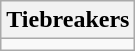<table class="wikitable collapsible collapsed">
<tr>
<th>Tiebreakers</th>
</tr>
<tr>
<td></td>
</tr>
</table>
